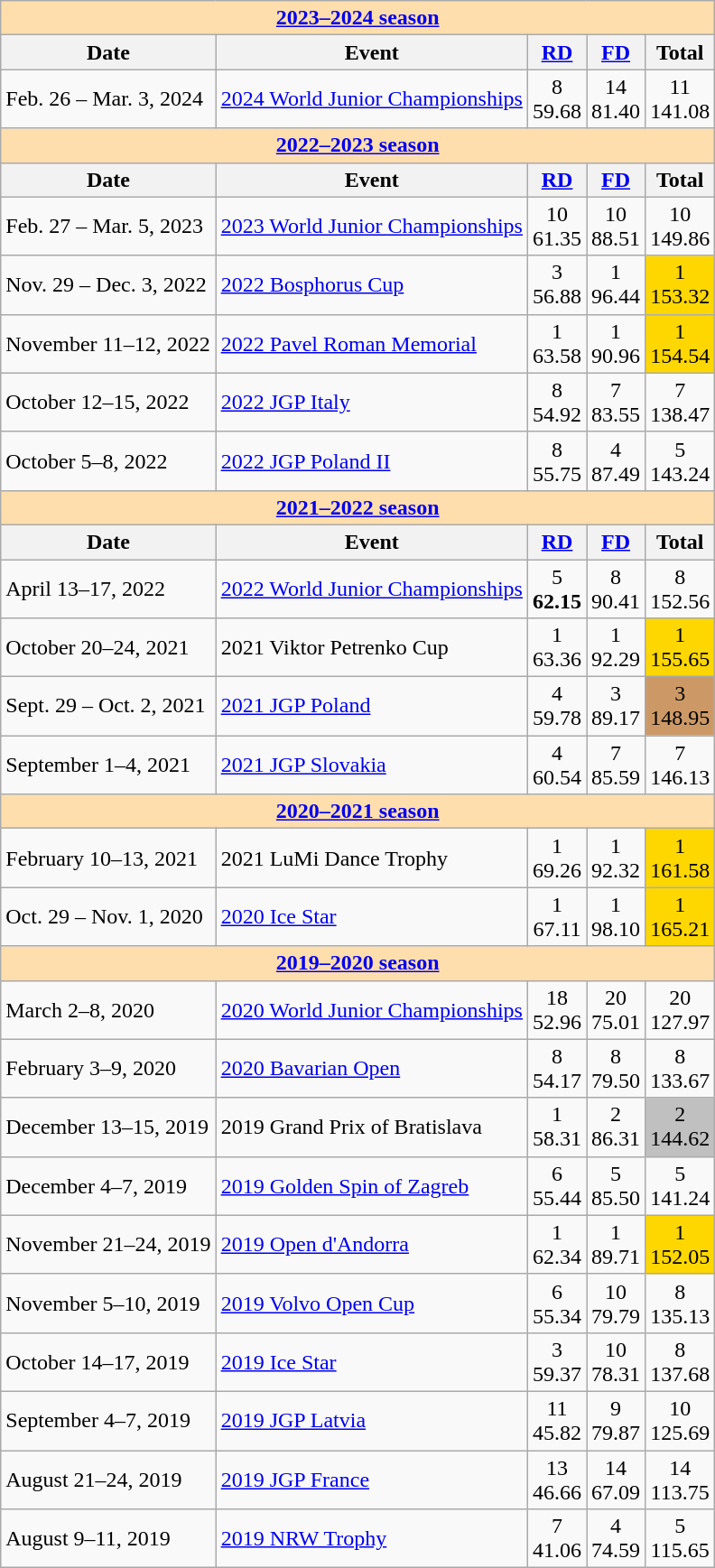<table class="wikitable">
<tr>
<th style="background-color: #ffdead;" colspan=5 align=center><a href='#'><strong>2023–2024 season</strong></a></th>
</tr>
<tr>
<th>Date</th>
<th>Event</th>
<th><a href='#'>RD</a></th>
<th><a href='#'>FD</a></th>
<th>Total</th>
</tr>
<tr>
<td>Feb. 26 – Mar. 3, 2024</td>
<td><a href='#'>2024 World Junior Championships</a></td>
<td align=center>8 <br> 59.68</td>
<td align=center>14 <br> 81.40</td>
<td align=center>11 <br> 141.08</td>
</tr>
<tr>
<th style="background-color: #ffdead;" colspan=5 align=center><a href='#'><strong>2022–2023 season</strong></a></th>
</tr>
<tr>
<th>Date</th>
<th>Event</th>
<th><a href='#'>RD</a></th>
<th><a href='#'>FD</a></th>
<th>Total</th>
</tr>
<tr>
<td>Feb. 27 – Mar. 5, 2023</td>
<td><a href='#'>2023 World Junior Championships</a></td>
<td align=center>10 <br> 61.35</td>
<td align=center>10 <br> 88.51</td>
<td align=center>10 <br> 149.86</td>
</tr>
<tr>
<td>Nov. 29 – Dec. 3, 2022</td>
<td><a href='#'>2022 Bosphorus Cup</a></td>
<td align=center>3 <br> 56.88</td>
<td align=center>1 <br> 96.44</td>
<td align=center bgcolor=gold>1 <br> 153.32</td>
</tr>
<tr>
<td>November 11–12, 2022</td>
<td><a href='#'>2022 Pavel Roman Memorial</a></td>
<td align=center>1 <br> 63.58</td>
<td align=center>1 <br> 90.96</td>
<td align=center bgcolor=gold>1 <br> 154.54</td>
</tr>
<tr>
<td>October 12–15, 2022</td>
<td><a href='#'>2022 JGP Italy</a></td>
<td align=center>8 <br> 54.92</td>
<td align=center>7 <br> 83.55</td>
<td align=center>7 <br> 138.47</td>
</tr>
<tr>
<td>October 5–8, 2022</td>
<td><a href='#'>2022 JGP Poland II</a></td>
<td align=center>8 <br> 55.75</td>
<td align=center>4 <br> 87.49</td>
<td align=center>5 <br> 143.24</td>
</tr>
<tr>
<th style="background-color: #ffdead;" colspan=5 align=center><a href='#'><strong>2021–2022 season</strong></a></th>
</tr>
<tr>
<th>Date</th>
<th>Event</th>
<th><a href='#'>RD</a></th>
<th><a href='#'>FD</a></th>
<th>Total</th>
</tr>
<tr>
<td>April 13–17, 2022</td>
<td><a href='#'>2022 World Junior Championships</a></td>
<td align=center>5 <br> <strong>62.15</strong></td>
<td align=center>8 <br> 90.41</td>
<td align=center>8 <br> 152.56</td>
</tr>
<tr>
<td>October 20–24, 2021</td>
<td>2021 Viktor Petrenko Cup</td>
<td align=center>1 <br> 63.36</td>
<td align=center>1 <br> 92.29</td>
<td align=center bgcolor=gold>1 <br> 155.65</td>
</tr>
<tr>
<td>Sept. 29 – Oct. 2, 2021</td>
<td><a href='#'>2021 JGP Poland</a></td>
<td align=center>4 <br> 59.78</td>
<td align=center>3 <br> 89.17</td>
<td align=center bgcolor=cc9966>3 <br> 148.95</td>
</tr>
<tr>
<td>September 1–4, 2021</td>
<td><a href='#'>2021 JGP Slovakia</a></td>
<td align=center>4 <br> 60.54</td>
<td align=center>7 <br> 85.59</td>
<td align=center>7 <br> 146.13</td>
</tr>
<tr>
<td colspan="5" style="background-color: #ffdead; " align="center"><a href='#'><strong>2020–2021 season</strong></a></td>
</tr>
<tr>
<td>February 10–13, 2021</td>
<td>2021 LuMi Dance Trophy</td>
<td align=center>1 <br> 69.26</td>
<td align=center>1 <br> 92.32</td>
<td align=center bgcolor=gold>1 <br> 161.58</td>
</tr>
<tr>
<td>Oct. 29 – Nov. 1, 2020</td>
<td><a href='#'>2020 Ice Star</a></td>
<td align=center>1 <br> 67.11</td>
<td align=center>1 <br> 98.10</td>
<td align=center bgcolor=gold>1 <br> 165.21</td>
</tr>
<tr>
<td colspan="5" style="background-color: #ffdead; " align="center"><a href='#'><strong>2019–2020 season</strong></a></td>
</tr>
<tr>
<td>March 2–8, 2020</td>
<td><a href='#'>2020 World Junior Championships</a></td>
<td align=center>18 <br> 52.96</td>
<td align=center>20 <br> 75.01</td>
<td align=center>20 <br> 127.97</td>
</tr>
<tr>
<td>February 3–9, 2020</td>
<td><a href='#'>2020 Bavarian Open</a></td>
<td align=center>8 <br> 54.17</td>
<td align=center>8 <br> 79.50</td>
<td align=center>8 <br> 133.67</td>
</tr>
<tr>
<td>December 13–15, 2019</td>
<td>2019 Grand Prix of Bratislava</td>
<td align=center>1 <br> 58.31</td>
<td align=center>2 <br> 86.31</td>
<td align=center bgcolor=silver>2 <br> 144.62</td>
</tr>
<tr>
<td>December 4–7, 2019</td>
<td><a href='#'>2019 Golden Spin of Zagreb</a></td>
<td align=center>6 <br> 55.44</td>
<td align=center>5 <br> 85.50</td>
<td align=center>5 <br> 141.24</td>
</tr>
<tr>
<td>November 21–24, 2019</td>
<td><a href='#'>2019 Open d'Andorra</a></td>
<td align=center>1 <br> 62.34</td>
<td align=center>1 <br> 89.71</td>
<td align=center bgcolor=gold>1 <br> 152.05</td>
</tr>
<tr>
<td>November 5–10, 2019</td>
<td><a href='#'>2019 Volvo Open Cup</a></td>
<td align=center>6 <br> 55.34</td>
<td align=center>10 <br> 79.79</td>
<td align=center>8 <br> 135.13</td>
</tr>
<tr>
<td>October 14–17, 2019</td>
<td><a href='#'>2019 Ice Star</a></td>
<td align=center>3 <br> 59.37</td>
<td align=center>10 <br> 78.31</td>
<td align=center>8 <br> 137.68</td>
</tr>
<tr>
<td>September 4–7, 2019</td>
<td><a href='#'>2019 JGP Latvia</a></td>
<td align=center>11 <br> 45.82</td>
<td align=center>9 <br> 79.87</td>
<td align=center>10 <br> 125.69</td>
</tr>
<tr>
<td>August 21–24, 2019</td>
<td><a href='#'>2019 JGP France</a></td>
<td align=center>13 <br> 46.66</td>
<td align=center>14 <br> 67.09</td>
<td align=center>14 <br> 113.75</td>
</tr>
<tr>
<td>August 9–11, 2019</td>
<td><a href='#'>2019 NRW Trophy</a></td>
<td align=center>7 <br> 41.06</td>
<td align=center>4 <br> 74.59</td>
<td align=center>5 <br> 115.65</td>
</tr>
</table>
